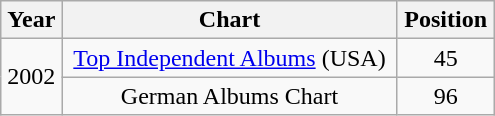<table class="wikitable" width="330px">
<tr>
<th align="center">Year</th>
<th align="center">Chart</th>
<th align="center">Position</th>
</tr>
<tr>
<td align="center"; rowspan="2">2002</td>
<td align="center"><a href='#'>Top Independent Albums</a> (USA)</td>
<td align="center">45</td>
</tr>
<tr>
<td align="center">German Albums Chart</td>
<td align="center">96</td>
</tr>
</table>
